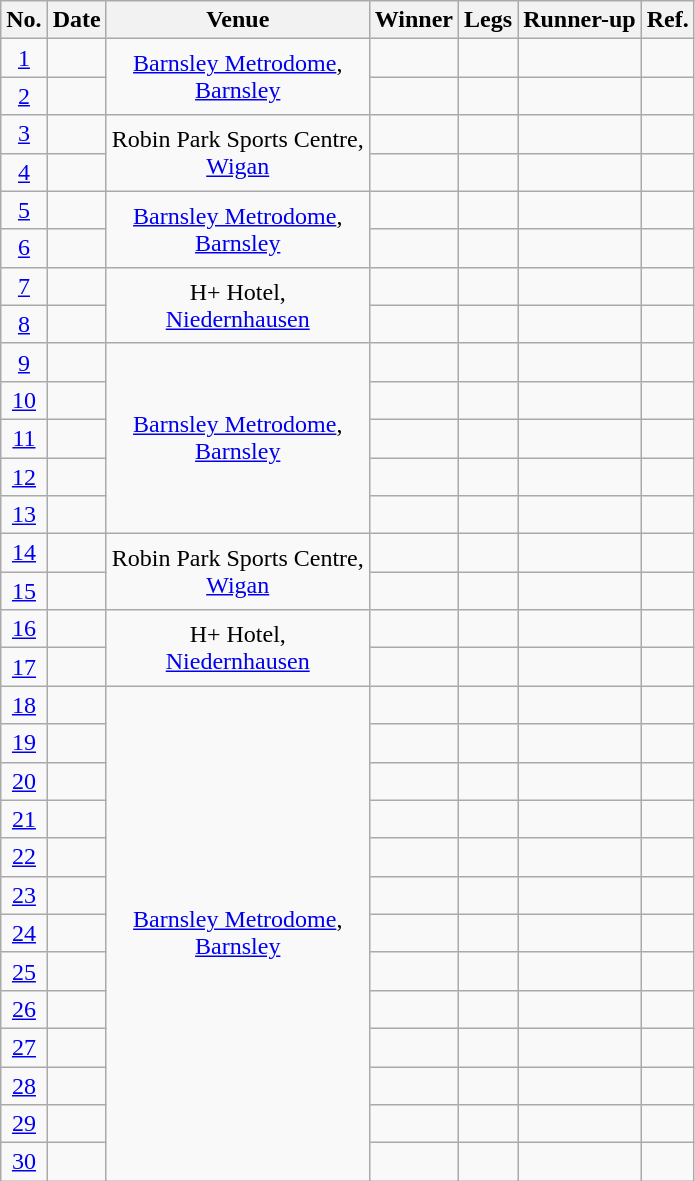<table class="wikitable">
<tr>
<th>No.</th>
<th>Date</th>
<th>Venue</th>
<th>Winner</th>
<th>Legs</th>
<th>Runner-up</th>
<th>Ref.</th>
</tr>
<tr>
<td align=center><a href='#'>1</a></td>
<td align=left></td>
<td align="center" rowspan="2"><a href='#'>Barnsley Metrodome</a>,<br>  <a href='#'>Barnsley</a></td>
<td align="right"></td>
<td align="center"></td>
<td></td>
<td align="center"></td>
</tr>
<tr>
<td align=center><a href='#'>2</a></td>
<td align=left></td>
<td align="right"></td>
<td align="center"></td>
<td></td>
<td align="center"></td>
</tr>
<tr>
<td align=center><a href='#'>3</a></td>
<td align=left></td>
<td align="center" rowspan="2">Robin Park Sports Centre,<br>  <a href='#'>Wigan</a></td>
<td align="right"></td>
<td align="center"></td>
<td></td>
<td align="center"></td>
</tr>
<tr>
<td align=center><a href='#'>4</a></td>
<td align=left></td>
<td align="right"></td>
<td align="center"></td>
<td></td>
<td align="center"></td>
</tr>
<tr>
<td align=center><a href='#'>5</a></td>
<td align=left></td>
<td align="center" rowspan="2"><a href='#'>Barnsley Metrodome</a>,<br>  <a href='#'>Barnsley</a></td>
<td align="right"></td>
<td align="center"></td>
<td></td>
<td align="center"></td>
</tr>
<tr>
<td align=center><a href='#'>6</a></td>
<td align=left></td>
<td align="right"></td>
<td align="center"></td>
<td></td>
<td align="center"></td>
</tr>
<tr>
<td align=center><a href='#'>7</a></td>
<td align=left></td>
<td align="center" rowspan="2">H+ Hotel,<br>  <a href='#'>Niedernhausen</a></td>
<td align="right"></td>
<td align="center"></td>
<td></td>
<td align="center"></td>
</tr>
<tr>
<td align=center><a href='#'>8</a></td>
<td align=left></td>
<td align="right"></td>
<td align="center"></td>
<td></td>
<td align="center"></td>
</tr>
<tr>
<td align=center><a href='#'>9</a></td>
<td align=left></td>
<td align="center" rowspan="5"><a href='#'>Barnsley Metrodome</a>,<br>  <a href='#'>Barnsley</a></td>
<td align="right"></td>
<td align="center"></td>
<td></td>
<td align="center"></td>
</tr>
<tr>
<td align=center><a href='#'>10</a></td>
<td align=left></td>
<td align="right"></td>
<td align="center"></td>
<td></td>
<td align="center"></td>
</tr>
<tr>
<td align=center><a href='#'>11</a></td>
<td align=left></td>
<td align="right"></td>
<td align="center"></td>
<td></td>
<td align="center"></td>
</tr>
<tr>
<td align=center><a href='#'>12</a></td>
<td align=left></td>
<td align="right"></td>
<td align="center"></td>
<td></td>
<td align="center"></td>
</tr>
<tr>
<td align=center><a href='#'>13</a></td>
<td align=left></td>
<td align="right"></td>
<td align="center"></td>
<td></td>
<td align="center"></td>
</tr>
<tr>
<td align=center><a href='#'>14</a></td>
<td align=left></td>
<td align="center" rowspan="2">Robin Park Sports Centre,<br>  <a href='#'>Wigan</a></td>
<td align="right"></td>
<td align="center"></td>
<td></td>
<td align="center"></td>
</tr>
<tr>
<td align=center><a href='#'>15</a></td>
<td align=left></td>
<td align="right"></td>
<td align="center"></td>
<td></td>
<td align="center"></td>
</tr>
<tr>
<td align=center><a href='#'>16</a></td>
<td align=left></td>
<td align="center" rowspan="2">H+ Hotel,<br>  <a href='#'>Niedernhausen</a></td>
<td align="right"></td>
<td align="center"></td>
<td></td>
<td align="center"></td>
</tr>
<tr>
<td align=center><a href='#'>17</a></td>
<td align=left></td>
<td align="right"></td>
<td align="center"></td>
<td></td>
<td align="center"></td>
</tr>
<tr>
<td align=center><a href='#'>18</a></td>
<td align=left></td>
<td align="center" rowspan="13"><a href='#'>Barnsley Metrodome</a>,<br>  <a href='#'>Barnsley</a></td>
<td align="right"></td>
<td align="center"></td>
<td></td>
<td align="center"></td>
</tr>
<tr>
<td align=center><a href='#'>19</a></td>
<td align=left></td>
<td align="right"></td>
<td align="center"></td>
<td></td>
<td align="center"></td>
</tr>
<tr>
<td align=center><a href='#'>20</a></td>
<td align=left></td>
<td align="right"></td>
<td align="center"></td>
<td></td>
<td align="center"></td>
</tr>
<tr>
<td align=center><a href='#'>21</a></td>
<td align=left></td>
<td align="right"></td>
<td align="center"></td>
<td></td>
<td align="center"></td>
</tr>
<tr>
<td align=center><a href='#'>22</a></td>
<td align=left></td>
<td align="right"></td>
<td align="center"></td>
<td></td>
<td align="center"></td>
</tr>
<tr>
<td align=center><a href='#'>23</a></td>
<td align=left></td>
<td align="right"></td>
<td align="center"></td>
<td></td>
<td align="center"></td>
</tr>
<tr>
<td align=center><a href='#'>24</a></td>
<td align=left></td>
<td align="right"></td>
<td align="center"></td>
<td></td>
<td align="center"></td>
</tr>
<tr>
<td align=center><a href='#'>25</a></td>
<td align=left></td>
<td align="right"></td>
<td align="center"></td>
<td></td>
<td align="center"></td>
</tr>
<tr>
<td align=center><a href='#'>26</a></td>
<td align=left></td>
<td align="right"></td>
<td align="center"></td>
<td></td>
<td align="center"></td>
</tr>
<tr>
<td align=center><a href='#'>27</a></td>
<td align=left></td>
<td align="right"></td>
<td align="center"></td>
<td></td>
<td align="center"></td>
</tr>
<tr>
<td align=center><a href='#'>28</a></td>
<td align=left></td>
<td align="right"></td>
<td align="center"></td>
<td></td>
<td align="center"></td>
</tr>
<tr>
<td align=center><a href='#'>29</a></td>
<td align=left></td>
<td align="right"></td>
<td align="center"></td>
<td></td>
<td align="center"></td>
</tr>
<tr>
<td align=center><a href='#'>30</a></td>
<td align=left></td>
<td align="right"></td>
<td align="center"></td>
<td></td>
<td align="center"></td>
</tr>
</table>
